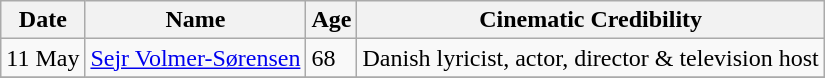<table class="wikitable">
<tr ">
<th>Date</th>
<th>Name</th>
<th>Age</th>
<th>Cinematic Credibility</th>
</tr>
<tr>
<td>11 May</td>
<td><a href='#'>Sejr Volmer-Sørensen</a></td>
<td>68</td>
<td>Danish lyricist, actor, director & television host</td>
</tr>
<tr>
</tr>
</table>
